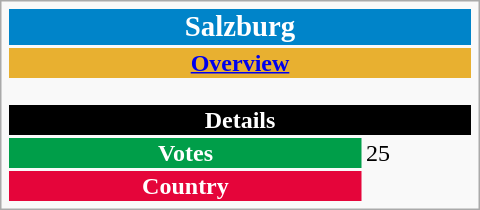<table class="infobox" style="width: 20em;">
<tr>
<th colspan="2"  style="text-align:center; background:#0084c9; color:#fff;"><big>Salzburg</big></th>
</tr>
<tr>
<td colspan="2" style="background:#e8b030; text-align: center;"><strong><a href='#'>Overview</a></strong></td>
</tr>
<tr>
<td colspan="2"  style="text-align:center; font-size:85%; padding:0.5em;"></td>
</tr>
<tr>
<th colspan="2"  style="text-align:center; background:#000; color:#fff;">Details</th>
</tr>
<tr>
<th style="text-align:center; background:#009e49; color:#fff;">Votes</th>
<td valign="top">25</td>
</tr>
<tr>
<th style="text-align:center; background:#e5053a; color:#fff;">Country</th>
<td valign="top"></td>
</tr>
</table>
